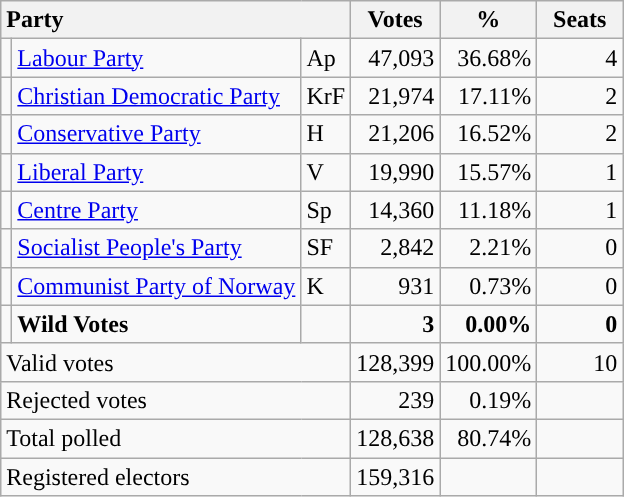<table class="wikitable" border="1" style="text-align:right;">
<tr>
<th style="text-align:left;" colspan=3>Party</th>
<th align=center width="50">Votes</th>
<th align=center width="50">%</th>
<th align=center width="50">Seats</th>
</tr>
<tr>
<td style="color:inherit;background:"></td>
<td align=left><a href='#'>Labour Party</a></td>
<td align=left>Ap</td>
<td>47,093</td>
<td>36.68%</td>
<td>4</td>
</tr>
<tr>
<td style="color:inherit;background:"></td>
<td align=left><a href='#'>Christian Democratic Party</a></td>
<td align=left>KrF</td>
<td>21,974</td>
<td>17.11%</td>
<td>2</td>
</tr>
<tr>
<td style="color:inherit;background:"></td>
<td align=left><a href='#'>Conservative Party</a></td>
<td align=left>H</td>
<td>21,206</td>
<td>16.52%</td>
<td>2</td>
</tr>
<tr>
<td style="color:inherit;background:"></td>
<td align=left><a href='#'>Liberal Party</a></td>
<td align=left>V</td>
<td>19,990</td>
<td>15.57%</td>
<td>1</td>
</tr>
<tr>
<td style="color:inherit;background:"></td>
<td align=left><a href='#'>Centre Party</a></td>
<td align=left>Sp</td>
<td>14,360</td>
<td>11.18%</td>
<td>1</td>
</tr>
<tr>
<td style="color:inherit;background:"></td>
<td align=left><a href='#'>Socialist People's Party</a></td>
<td align=left>SF</td>
<td>2,842</td>
<td>2.21%</td>
<td>0</td>
</tr>
<tr>
<td style="color:inherit;background:"></td>
<td align=left><a href='#'>Communist Party of Norway</a></td>
<td align=left>K</td>
<td>931</td>
<td>0.73%</td>
<td>0</td>
</tr>
<tr style="font-weight:bold">
<td></td>
<td align=left>Wild Votes</td>
<td align=left></td>
<td>3</td>
<td>0.00%</td>
<td>0</td>
</tr>
<tr>
<td align=left colspan=3>Valid votes</td>
<td>128,399</td>
<td>100.00%</td>
<td>10</td>
</tr>
<tr>
<td align=left colspan=3>Rejected votes</td>
<td>239</td>
<td>0.19%</td>
<td></td>
</tr>
<tr>
<td align=left colspan=3>Total polled</td>
<td>128,638</td>
<td>80.74%</td>
<td></td>
</tr>
<tr>
<td align=left colspan=3>Registered electors</td>
<td>159,316</td>
<td></td>
<td></td>
</tr>
</table>
